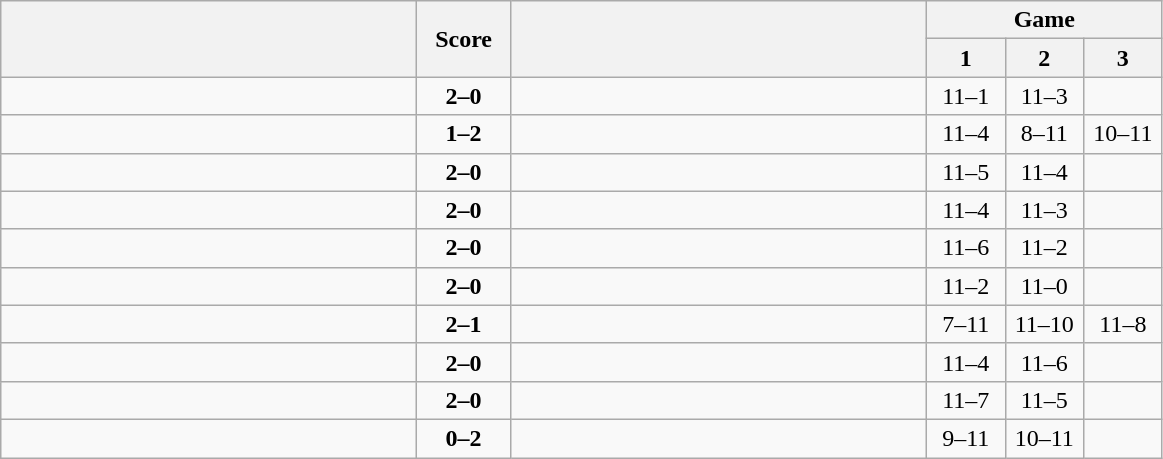<table class="wikitable" style="text-align: center;">
<tr>
<th rowspan=2 align="right" width="270"></th>
<th rowspan=2 width="55">Score</th>
<th rowspan=2 align="left" width="270"></th>
<th colspan=3>Game</th>
</tr>
<tr>
<th width="45">1</th>
<th width="45">2</th>
<th width="45">3</th>
</tr>
<tr>
<td align=left><strong><br></strong></td>
<td align=center><strong>2–0</strong></td>
<td align=left><br></td>
<td>11–1</td>
<td>11–3</td>
<td></td>
</tr>
<tr>
<td align=left><br></td>
<td align=center><strong>1–2</strong></td>
<td align=left><strong><br></strong></td>
<td>11–4</td>
<td>8–11</td>
<td>10–11</td>
</tr>
<tr>
<td align=left><strong><br></strong></td>
<td align=center><strong>2–0</strong></td>
<td align=left><br></td>
<td>11–5</td>
<td>11–4</td>
<td></td>
</tr>
<tr>
<td align=left><strong><br></strong></td>
<td align=center><strong>2–0</strong></td>
<td align=left><br></td>
<td>11–4</td>
<td>11–3</td>
<td></td>
</tr>
<tr>
<td align=left><strong><br></strong></td>
<td align=center><strong>2–0</strong></td>
<td align=left><br></td>
<td>11–6</td>
<td>11–2</td>
<td></td>
</tr>
<tr>
<td align=left><strong><br></strong></td>
<td align=center><strong>2–0</strong></td>
<td align=left><br></td>
<td>11–2</td>
<td>11–0</td>
<td></td>
</tr>
<tr>
<td align=left><strong><br></strong></td>
<td align=center><strong>2–1</strong></td>
<td align=left><br></td>
<td>7–11</td>
<td>11–10</td>
<td>11–8</td>
</tr>
<tr>
<td align=left><strong><br></strong></td>
<td align=center><strong>2–0</strong></td>
<td align=left><br></td>
<td>11–4</td>
<td>11–6</td>
<td></td>
</tr>
<tr>
<td align=left><strong><br></strong></td>
<td align=center><strong>2–0</strong></td>
<td align=left><br></td>
<td>11–7</td>
<td>11–5</td>
<td></td>
</tr>
<tr>
<td align=left><br></td>
<td align=center><strong>0–2</strong></td>
<td align=left><strong><br></strong></td>
<td>9–11</td>
<td>10–11</td>
<td></td>
</tr>
</table>
